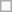<table class=wikitable>
<tr>
<td> </td>
</tr>
</table>
